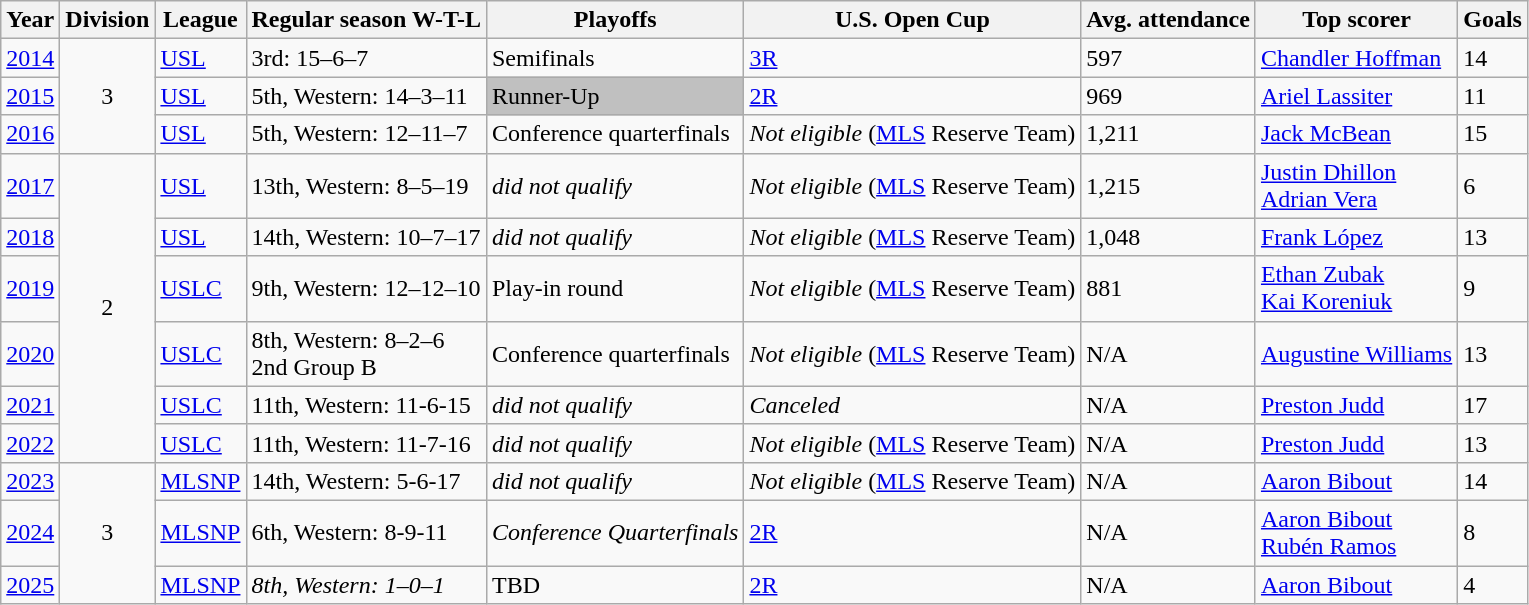<table class="wikitable">
<tr>
<th>Year</th>
<th>Division</th>
<th>League</th>
<th>Regular season W-T-L</th>
<th>Playoffs</th>
<th>U.S. Open Cup</th>
<th>Avg. attendance</th>
<th>Top scorer</th>
<th>Goals</th>
</tr>
<tr>
<td><a href='#'>2014</a></td>
<td rowspan=3 align=center>3</td>
<td><a href='#'>USL</a></td>
<td>3rd: 15–6–7</td>
<td>Semifinals</td>
<td><a href='#'>3R</a></td>
<td>597</td>
<td> <a href='#'>Chandler Hoffman</a></td>
<td>14</td>
</tr>
<tr>
<td><a href='#'>2015</a></td>
<td><a href='#'>USL</a></td>
<td>5th, Western: 14–3–11</td>
<td bgcolor=silver>Runner-Up</td>
<td><a href='#'>2R</a></td>
<td>969</td>
<td> <a href='#'>Ariel Lassiter</a></td>
<td>11</td>
</tr>
<tr>
<td><a href='#'>2016</a></td>
<td><a href='#'>USL</a></td>
<td>5th, Western: 12–11–7</td>
<td>Conference quarterfinals</td>
<td><em>Not eligible</em> (<a href='#'>MLS</a> Reserve Team)</td>
<td>1,211</td>
<td> <a href='#'>Jack McBean</a></td>
<td>15</td>
</tr>
<tr>
<td><a href='#'>2017</a></td>
<td rowspan=6 align=center>2</td>
<td><a href='#'>USL</a></td>
<td>13th, Western: 8–5–19</td>
<td><em>did not qualify</em></td>
<td><em>Not eligible</em> (<a href='#'>MLS</a> Reserve Team)</td>
<td>1,215</td>
<td> <a href='#'>Justin Dhillon</a><br> <a href='#'>Adrian Vera</a></td>
<td>6</td>
</tr>
<tr>
<td><a href='#'>2018</a></td>
<td><a href='#'>USL</a></td>
<td>14th, Western: 10–7–17</td>
<td><em>did not qualify</em></td>
<td><em>Not eligible</em> (<a href='#'>MLS</a> Reserve Team)</td>
<td>1,048</td>
<td> <a href='#'>Frank López</a></td>
<td>13</td>
</tr>
<tr>
<td><a href='#'>2019</a></td>
<td><a href='#'>USLC</a></td>
<td>9th, Western: 12–12–10</td>
<td>Play-in round</td>
<td><em>Not eligible</em> (<a href='#'>MLS</a> Reserve Team)</td>
<td>881</td>
<td> <a href='#'>Ethan Zubak</a><br> <a href='#'>Kai Koreniuk</a></td>
<td>9</td>
</tr>
<tr>
<td><a href='#'>2020</a></td>
<td><a href='#'>USLC</a></td>
<td>8th, Western: 8–2–6<br>2nd Group B</td>
<td>Conference quarterfinals</td>
<td><em>Not eligible</em> (<a href='#'>MLS</a> Reserve Team)</td>
<td>N/A</td>
<td> <a href='#'>Augustine Williams</a></td>
<td>13</td>
</tr>
<tr>
<td><a href='#'>2021</a></td>
<td><a href='#'>USLC</a></td>
<td>11th, Western: 11-6-15</td>
<td><em>did not qualify</em></td>
<td><em>Canceled</em></td>
<td>N/A</td>
<td> <a href='#'>Preston Judd</a></td>
<td>17</td>
</tr>
<tr>
<td><a href='#'>2022</a></td>
<td><a href='#'>USLC</a></td>
<td>11th, Western: 11-7-16</td>
<td><em>did not qualify</em></td>
<td><em>Not eligible</em> (<a href='#'>MLS</a> Reserve Team)</td>
<td>N/A</td>
<td> <a href='#'>Preston Judd</a></td>
<td>13</td>
</tr>
<tr>
<td><a href='#'>2023</a></td>
<td rowspan=3 align=center>3</td>
<td><a href='#'>MLSNP</a></td>
<td>14th, Western: 5-6-17</td>
<td><em>did not qualify</em></td>
<td><em>Not eligible</em> (<a href='#'>MLS</a> Reserve Team)</td>
<td>N/A</td>
<td> <a href='#'>Aaron Bibout</a></td>
<td>14</td>
</tr>
<tr>
<td><a href='#'>2024</a></td>
<td><a href='#'>MLSNP</a></td>
<td>6th, Western: 8-9-11</td>
<td><em>Conference Quarterfinals</em></td>
<td><a href='#'>2R</a></td>
<td>N/A</td>
<td> <a href='#'>Aaron Bibout</a><br> <a href='#'>Rubén Ramos</a></td>
<td>8</td>
</tr>
<tr>
<td><a href='#'>2025</a></td>
<td><a href='#'>MLSNP</a></td>
<td><em>8th, Western: 1–0–1</td>
<td></em>TBD<em></td>
<td></em><a href='#'>2R</a><em></td>
<td>N/A</td>
<td> <a href='#'>Aaron Bibout</a></td>
<td>4</td>
</tr>
</table>
